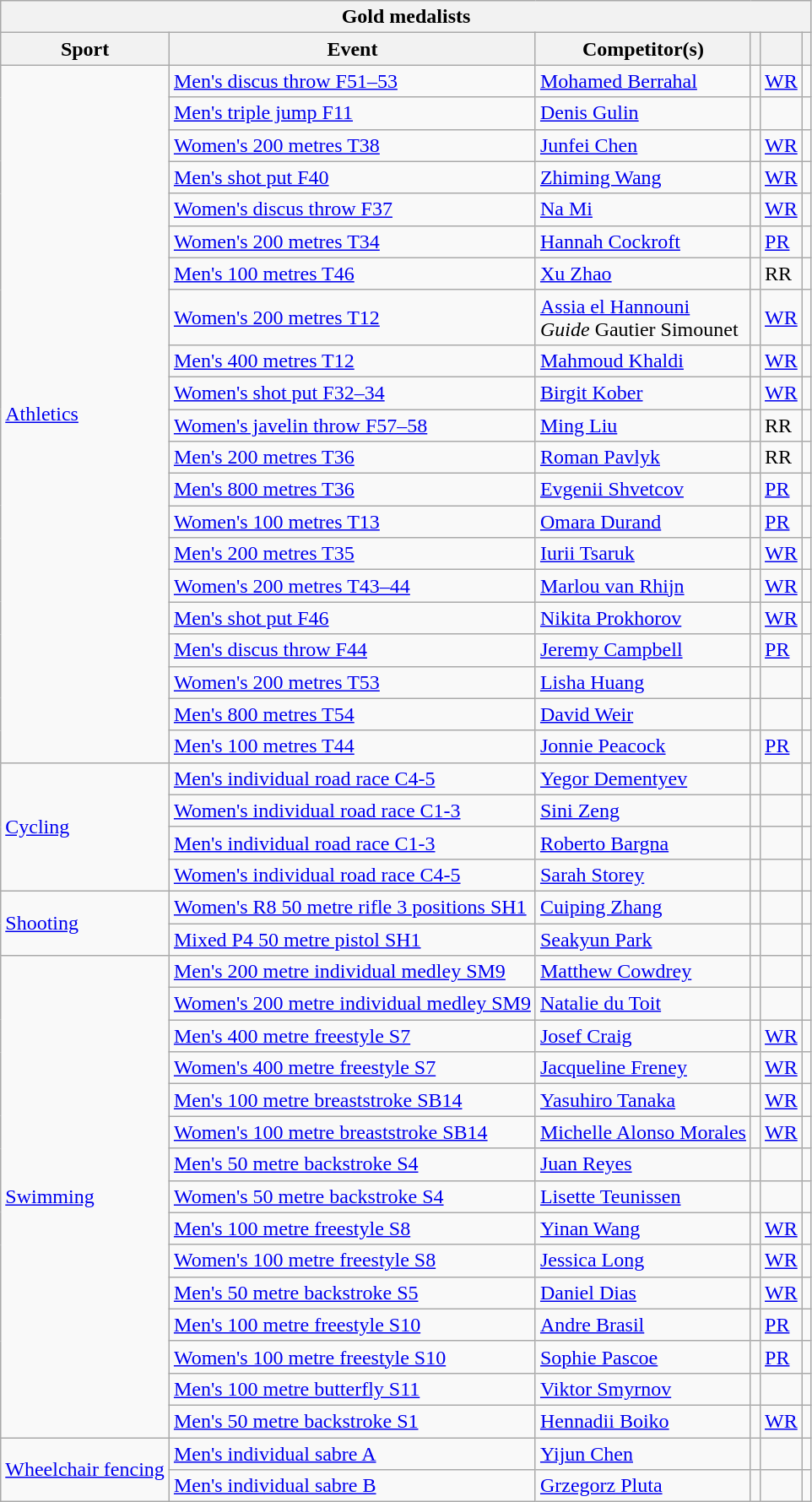<table class="wikitable">
<tr>
<th colspan="6">Gold medalists</th>
</tr>
<tr>
<th>Sport</th>
<th>Event</th>
<th>Competitor(s)</th>
<th></th>
<th></th>
<th></th>
</tr>
<tr>
<td rowspan=21><a href='#'>Athletics</a></td>
<td><a href='#'>Men's discus throw F51–53</a></td>
<td><a href='#'>Mohamed Berrahal</a></td>
<td></td>
<td><a href='#'>WR</a></td>
<td></td>
</tr>
<tr>
<td><a href='#'>Men's triple jump F11</a></td>
<td><a href='#'>Denis Gulin</a></td>
<td></td>
<td></td>
<td></td>
</tr>
<tr>
<td><a href='#'>Women's 200 metres T38</a></td>
<td><a href='#'>Junfei Chen</a></td>
<td></td>
<td><a href='#'>WR</a></td>
<td></td>
</tr>
<tr>
<td><a href='#'>Men's shot put F40</a></td>
<td><a href='#'>Zhiming Wang</a></td>
<td></td>
<td><a href='#'>WR</a></td>
<td></td>
</tr>
<tr>
<td><a href='#'>Women's discus throw F37</a></td>
<td><a href='#'>Na Mi</a></td>
<td></td>
<td><a href='#'>WR</a></td>
<td></td>
</tr>
<tr>
<td><a href='#'>Women's 200 metres T34</a></td>
<td><a href='#'>Hannah Cockroft</a></td>
<td></td>
<td><a href='#'>PR</a></td>
<td></td>
</tr>
<tr>
<td><a href='#'>Men's 100 metres T46</a></td>
<td><a href='#'>Xu Zhao</a></td>
<td></td>
<td>RR</td>
<td></td>
</tr>
<tr>
<td><a href='#'>Women's 200 metres T12</a></td>
<td><a href='#'>Assia el Hannouni</a><br><em>Guide</em> Gautier Simounet</td>
<td></td>
<td><a href='#'>WR</a></td>
<td></td>
</tr>
<tr>
<td><a href='#'>Men's 400 metres T12</a></td>
<td><a href='#'>Mahmoud Khaldi</a></td>
<td></td>
<td><a href='#'>WR</a></td>
<td></td>
</tr>
<tr>
<td><a href='#'>Women's shot put F32–34</a></td>
<td><a href='#'>Birgit Kober</a></td>
<td></td>
<td><a href='#'>WR</a></td>
<td></td>
</tr>
<tr>
<td><a href='#'>Women's javelin throw F57–58</a></td>
<td><a href='#'>Ming Liu</a></td>
<td></td>
<td>RR</td>
<td></td>
</tr>
<tr>
<td><a href='#'>Men's 200 metres T36</a></td>
<td><a href='#'>Roman Pavlyk</a></td>
<td></td>
<td>RR</td>
<td></td>
</tr>
<tr>
<td><a href='#'>Men's 800 metres T36</a></td>
<td><a href='#'>Evgenii Shvetcov</a></td>
<td></td>
<td><a href='#'>PR</a></td>
<td></td>
</tr>
<tr>
<td><a href='#'>Women's 100 metres T13</a></td>
<td><a href='#'>Omara Durand</a></td>
<td></td>
<td><a href='#'>PR</a></td>
<td></td>
</tr>
<tr>
<td><a href='#'>Men's 200 metres T35</a></td>
<td><a href='#'>Iurii Tsaruk</a></td>
<td></td>
<td><a href='#'>WR</a></td>
<td></td>
</tr>
<tr>
<td><a href='#'>Women's 200 metres T43–44</a></td>
<td><a href='#'>Marlou van Rhijn</a></td>
<td></td>
<td><a href='#'>WR</a></td>
<td></td>
</tr>
<tr>
<td><a href='#'>Men's shot put F46</a></td>
<td><a href='#'>Nikita Prokhorov</a></td>
<td></td>
<td><a href='#'>WR</a></td>
<td></td>
</tr>
<tr>
<td><a href='#'>Men's discus throw F44</a></td>
<td><a href='#'>Jeremy Campbell</a></td>
<td></td>
<td><a href='#'>PR</a></td>
<td></td>
</tr>
<tr>
<td><a href='#'>Women's 200 metres T53</a></td>
<td><a href='#'>Lisha Huang</a></td>
<td></td>
<td></td>
<td></td>
</tr>
<tr>
<td><a href='#'>Men's 800 metres T54</a></td>
<td><a href='#'>David Weir</a></td>
<td></td>
<td></td>
<td></td>
</tr>
<tr>
<td><a href='#'>Men's 100 metres T44</a></td>
<td><a href='#'>Jonnie Peacock</a></td>
<td></td>
<td><a href='#'>PR</a></td>
<td></td>
</tr>
<tr>
<td rowspan=4><a href='#'>Cycling</a></td>
<td><a href='#'>Men's individual road race C4-5</a></td>
<td><a href='#'>Yegor Dementyev</a></td>
<td></td>
<td></td>
<td></td>
</tr>
<tr>
<td><a href='#'>Women's individual road race C1-3</a></td>
<td><a href='#'>Sini Zeng</a></td>
<td></td>
<td></td>
<td></td>
</tr>
<tr>
<td><a href='#'>Men's individual road race C1-3</a></td>
<td><a href='#'>Roberto Bargna</a></td>
<td></td>
<td></td>
<td></td>
</tr>
<tr>
<td><a href='#'>Women's individual road race C4-5</a></td>
<td><a href='#'>Sarah Storey</a></td>
<td></td>
<td></td>
<td></td>
</tr>
<tr>
<td rowspan=2><a href='#'>Shooting</a></td>
<td><a href='#'>Women's R8 50 metre rifle 3 positions SH1</a></td>
<td><a href='#'>Cuiping Zhang</a></td>
<td></td>
<td></td>
<td></td>
</tr>
<tr>
<td><a href='#'>Mixed P4 50 metre pistol SH1</a></td>
<td><a href='#'>Seakyun Park</a></td>
<td></td>
<td></td>
<td></td>
</tr>
<tr>
<td rowspan=15><a href='#'>Swimming</a></td>
<td><a href='#'>Men's 200 metre individual medley SM9</a></td>
<td><a href='#'>Matthew Cowdrey</a></td>
<td></td>
<td></td>
<td></td>
</tr>
<tr>
<td><a href='#'>Women's 200 metre individual medley SM9</a></td>
<td><a href='#'>Natalie du Toit</a></td>
<td></td>
<td></td>
<td></td>
</tr>
<tr>
<td><a href='#'>Men's 400 metre freestyle S7</a></td>
<td><a href='#'>Josef Craig</a></td>
<td></td>
<td><a href='#'>WR</a></td>
<td></td>
</tr>
<tr>
<td><a href='#'>Women's 400 metre freestyle S7</a></td>
<td><a href='#'>Jacqueline Freney</a></td>
<td></td>
<td><a href='#'>WR</a></td>
<td></td>
</tr>
<tr>
<td><a href='#'>Men's 100 metre breaststroke SB14</a></td>
<td><a href='#'>Yasuhiro Tanaka</a></td>
<td></td>
<td><a href='#'>WR</a></td>
<td></td>
</tr>
<tr>
<td><a href='#'>Women's 100 metre breaststroke SB14</a></td>
<td><a href='#'>Michelle Alonso Morales</a></td>
<td></td>
<td><a href='#'>WR</a></td>
<td></td>
</tr>
<tr>
<td><a href='#'>Men's 50 metre backstroke S4</a></td>
<td><a href='#'>Juan Reyes</a></td>
<td></td>
<td></td>
<td></td>
</tr>
<tr>
<td><a href='#'>Women's 50 metre backstroke S4</a></td>
<td><a href='#'>Lisette Teunissen</a></td>
<td></td>
<td></td>
<td></td>
</tr>
<tr>
<td><a href='#'>Men's 100 metre freestyle S8</a></td>
<td><a href='#'>Yinan Wang</a></td>
<td></td>
<td><a href='#'>WR</a></td>
<td></td>
</tr>
<tr>
<td><a href='#'>Women's 100 metre freestyle S8</a></td>
<td><a href='#'>Jessica Long</a></td>
<td></td>
<td><a href='#'>WR</a></td>
<td></td>
</tr>
<tr>
<td><a href='#'>Men's 50 metre backstroke S5</a></td>
<td><a href='#'>Daniel Dias</a></td>
<td></td>
<td><a href='#'>WR</a></td>
<td></td>
</tr>
<tr>
<td><a href='#'>Men's 100 metre freestyle S10</a></td>
<td><a href='#'>Andre Brasil</a></td>
<td></td>
<td><a href='#'>PR</a></td>
<td></td>
</tr>
<tr>
<td><a href='#'>Women's 100 metre freestyle S10</a></td>
<td><a href='#'>Sophie Pascoe</a></td>
<td></td>
<td><a href='#'>PR</a></td>
<td></td>
</tr>
<tr>
<td><a href='#'>Men's 100 metre butterfly S11</a></td>
<td><a href='#'>Viktor Smyrnov</a></td>
<td></td>
<td></td>
<td></td>
</tr>
<tr>
<td><a href='#'>Men's 50 metre backstroke S1</a></td>
<td><a href='#'>Hennadii Boiko</a></td>
<td></td>
<td><a href='#'>WR</a></td>
<td></td>
</tr>
<tr>
<td rowspan=2><a href='#'>Wheelchair fencing</a></td>
<td><a href='#'>Men's individual sabre A</a></td>
<td><a href='#'>Yijun Chen</a></td>
<td></td>
<td></td>
<td></td>
</tr>
<tr>
<td><a href='#'>Men's individual sabre B</a></td>
<td><a href='#'>Grzegorz Pluta</a></td>
<td></td>
<td></td>
<td></td>
</tr>
</table>
